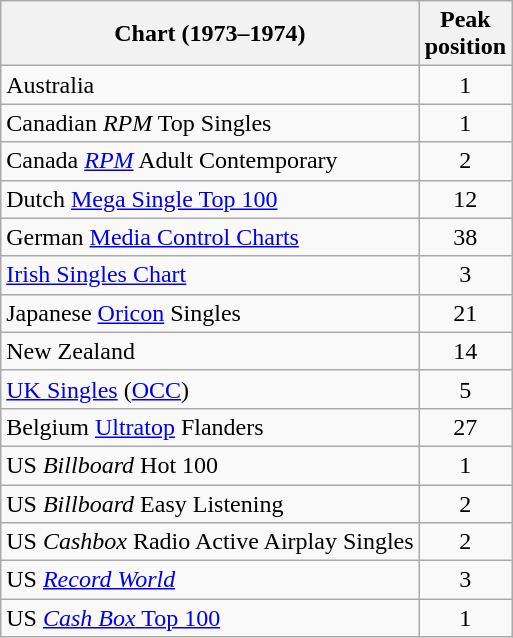<table class="wikitable sortable">
<tr>
<th>Chart (1973–1974)</th>
<th>Peak<br>position</th>
</tr>
<tr>
<td>Australia</td>
<td style="text-align:center;">1</td>
</tr>
<tr>
<td>Canadian <em>RPM</em> Top Singles</td>
<td style="text-align:center;">1</td>
</tr>
<tr>
<td>Canada <em><a href='#'>RPM</a></em> Adult Contemporary</td>
<td style="text-align:center;">2</td>
</tr>
<tr>
<td>Dutch <a href='#'>Mega Single Top 100</a></td>
<td style="text-align:center;">12</td>
</tr>
<tr>
<td>German <a href='#'>Media Control Charts</a></td>
<td align=center>38</td>
</tr>
<tr>
<td><a href='#'>Irish Singles Chart</a></td>
<td align=center>3</td>
</tr>
<tr>
<td>Japanese <a href='#'>Oricon</a> Singles</td>
<td style="text-align:center;">21</td>
</tr>
<tr>
<td>New Zealand</td>
<td style="text-align:center;">14</td>
</tr>
<tr>
<td><a href='#'>UK Singles</a> (<a href='#'>OCC</a>)</td>
<td style="text-align:center;">5</td>
</tr>
<tr>
<td>Belgium <a href='#'>Ultratop</a> Flanders</td>
<td style="text-align:center;">27</td>
</tr>
<tr>
<td>US <em>Billboard</em> Hot 100</td>
<td style="text-align:center;">1</td>
</tr>
<tr>
<td>US <em>Billboard</em> Easy Listening</td>
<td style="text-align:center;">2</td>
</tr>
<tr>
<td>US <em>Cashbox</em> Radio Active Airplay Singles</td>
<td style="text-align:center;">2</td>
</tr>
<tr>
<td>US <em><a href='#'>Record World</a></em></td>
<td style="text-align:center;">3</td>
</tr>
<tr>
<td align="left">US <a href='#'><em>Cash Box</em> Top 100</a></td>
<td align="center">1</td>
</tr>
</table>
